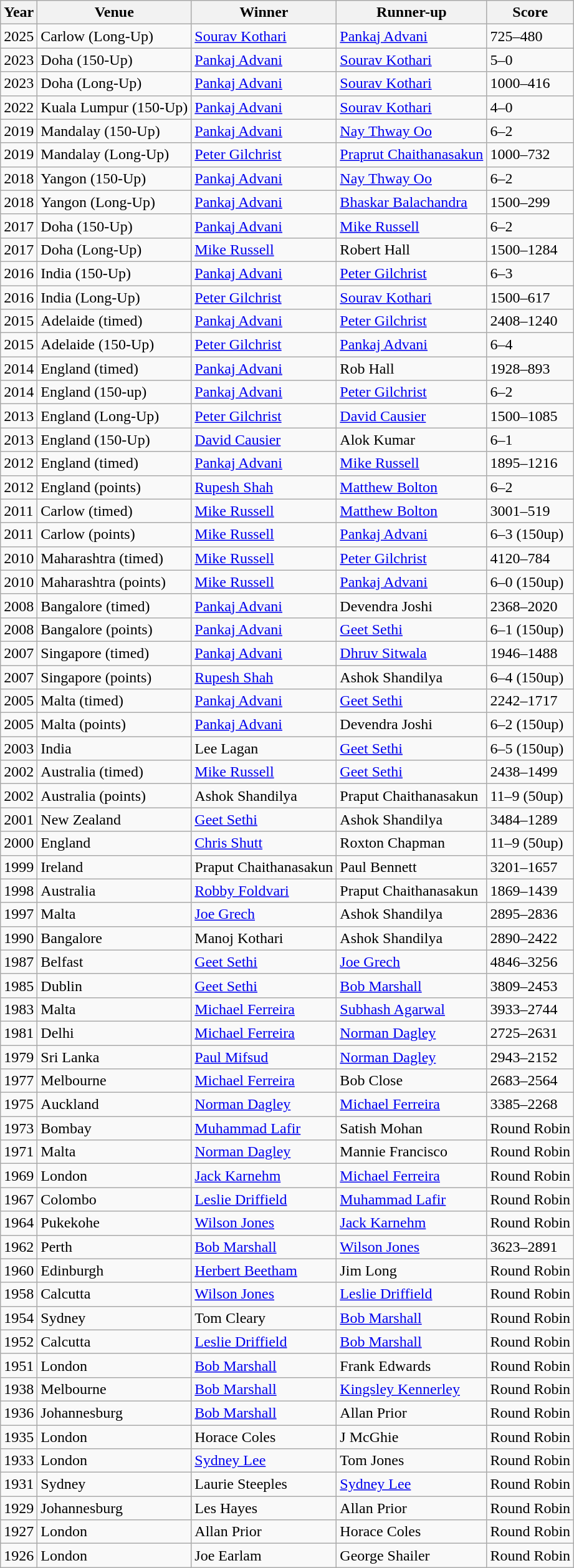<table class="wikitable sortable">
<tr>
<th>Year</th>
<th>Venue</th>
<th>Winner</th>
<th>Runner-up</th>
<th>Score</th>
</tr>
<tr>
<td>2025</td>
<td>Carlow (Long-Up)</td>
<td> <a href='#'>Sourav Kothari</a></td>
<td> <a href='#'>Pankaj Advani</a></td>
<td>725–480</td>
</tr>
<tr>
<td>2023</td>
<td>Doha (150-Up)</td>
<td> <a href='#'>Pankaj Advani</a></td>
<td> <a href='#'>Sourav Kothari</a></td>
<td>5–0</td>
</tr>
<tr>
<td>2023</td>
<td>Doha (Long-Up)</td>
<td> <a href='#'>Pankaj Advani</a></td>
<td> <a href='#'>Sourav Kothari</a></td>
<td>1000–416</td>
</tr>
<tr>
<td>2022</td>
<td>Kuala Lumpur (150-Up)</td>
<td> <a href='#'>Pankaj Advani</a></td>
<td> <a href='#'>Sourav Kothari</a></td>
<td>4–0</td>
</tr>
<tr>
<td>2019</td>
<td>Mandalay (150-Up)</td>
<td> <a href='#'>Pankaj Advani</a></td>
<td> <a href='#'>Nay Thway Oo</a></td>
<td>6–2</td>
</tr>
<tr>
<td>2019</td>
<td>Mandalay (Long-Up)</td>
<td> <a href='#'>Peter Gilchrist</a></td>
<td> <a href='#'>Praprut Chaithanasakun</a></td>
<td>1000–732</td>
</tr>
<tr>
<td>2018</td>
<td>Yangon (150-Up)</td>
<td> <a href='#'>Pankaj Advani</a></td>
<td> <a href='#'>Nay Thway Oo</a></td>
<td>6–2</td>
</tr>
<tr>
<td>2018</td>
<td>Yangon (Long-Up)</td>
<td> <a href='#'>Pankaj Advani</a></td>
<td> <a href='#'>Bhaskar Balachandra</a></td>
<td>1500–299</td>
</tr>
<tr>
<td>2017</td>
<td>Doha (150-Up)</td>
<td> <a href='#'>Pankaj Advani</a></td>
<td> <a href='#'>Mike Russell</a></td>
<td>6–2</td>
</tr>
<tr>
<td>2017</td>
<td>Doha (Long-Up)</td>
<td> <a href='#'>Mike Russell</a></td>
<td> Robert Hall</td>
<td>1500–1284</td>
</tr>
<tr>
<td>2016</td>
<td>India (150-Up)</td>
<td> <a href='#'>Pankaj Advani</a></td>
<td> <a href='#'>Peter Gilchrist</a></td>
<td>6–3</td>
</tr>
<tr>
<td>2016</td>
<td>India (Long-Up)</td>
<td> <a href='#'>Peter Gilchrist</a></td>
<td> <a href='#'>Sourav Kothari</a></td>
<td>1500–617</td>
</tr>
<tr>
<td>2015</td>
<td>Adelaide (timed)</td>
<td> <a href='#'>Pankaj Advani</a></td>
<td> <a href='#'>Peter Gilchrist</a></td>
<td>2408–1240</td>
</tr>
<tr>
<td>2015</td>
<td>Adelaide (150-Up)</td>
<td> <a href='#'>Peter Gilchrist</a></td>
<td> <a href='#'>Pankaj Advani</a></td>
<td>6–4</td>
</tr>
<tr>
<td>2014</td>
<td>England (timed)</td>
<td> <a href='#'>Pankaj Advani</a></td>
<td> Rob Hall</td>
<td>1928–893</td>
</tr>
<tr>
<td>2014</td>
<td>England (150-up)</td>
<td> <a href='#'>Pankaj Advani</a></td>
<td> <a href='#'>Peter Gilchrist</a></td>
<td>6–2</td>
</tr>
<tr>
<td>2013</td>
<td>England (Long-Up)</td>
<td> <a href='#'>Peter Gilchrist</a></td>
<td> <a href='#'>David Causier</a></td>
<td>1500–1085</td>
</tr>
<tr>
<td>2013</td>
<td>England (150-Up)</td>
<td> <a href='#'>David Causier</a></td>
<td> Alok Kumar</td>
<td>6–1</td>
</tr>
<tr>
<td>2012</td>
<td>England (timed)</td>
<td> <a href='#'>Pankaj Advani</a></td>
<td> <a href='#'>Mike Russell</a></td>
<td>1895–1216</td>
</tr>
<tr>
<td>2012</td>
<td>England (points)</td>
<td> <a href='#'>Rupesh Shah</a></td>
<td> <a href='#'>Matthew Bolton</a></td>
<td>6–2</td>
</tr>
<tr>
<td>2011</td>
<td>Carlow (timed)</td>
<td> <a href='#'>Mike Russell</a></td>
<td> <a href='#'>Matthew Bolton</a></td>
<td>3001–519</td>
</tr>
<tr>
<td>2011</td>
<td>Carlow (points)</td>
<td> <a href='#'>Mike Russell</a></td>
<td> <a href='#'>Pankaj Advani</a></td>
<td>6–3 (150up)</td>
</tr>
<tr>
<td>2010</td>
<td>Maharashtra (timed)</td>
<td> <a href='#'>Mike Russell</a></td>
<td> <a href='#'>Peter Gilchrist</a></td>
<td>4120–784</td>
</tr>
<tr>
<td>2010</td>
<td>Maharashtra (points)</td>
<td> <a href='#'>Mike Russell</a></td>
<td> <a href='#'>Pankaj Advani</a></td>
<td>6–0 (150up)</td>
</tr>
<tr>
<td>2008</td>
<td>Bangalore (timed)</td>
<td> <a href='#'>Pankaj Advani</a></td>
<td> Devendra Joshi</td>
<td>2368–2020</td>
</tr>
<tr>
<td>2008</td>
<td>Bangalore (points)</td>
<td> <a href='#'>Pankaj Advani</a></td>
<td> <a href='#'>Geet Sethi</a></td>
<td>6–1 (150up)</td>
</tr>
<tr>
<td>2007</td>
<td>Singapore (timed)</td>
<td> <a href='#'>Pankaj Advani</a></td>
<td> <a href='#'>Dhruv Sitwala</a></td>
<td>1946–1488</td>
</tr>
<tr>
<td>2007</td>
<td>Singapore (points)</td>
<td> <a href='#'>Rupesh Shah</a></td>
<td> Ashok Shandilya</td>
<td>6–4 (150up)</td>
</tr>
<tr>
<td>2005</td>
<td>Malta  (timed)</td>
<td> <a href='#'>Pankaj Advani</a></td>
<td> <a href='#'>Geet Sethi</a></td>
<td>2242–1717</td>
</tr>
<tr>
<td>2005</td>
<td>Malta (points)</td>
<td> <a href='#'>Pankaj Advani</a></td>
<td> Devendra Joshi</td>
<td>6–2 (150up)</td>
</tr>
<tr>
<td>2003</td>
<td>India</td>
<td> Lee Lagan</td>
<td> <a href='#'>Geet Sethi</a></td>
<td>6–5 (150up)</td>
</tr>
<tr>
<td>2002</td>
<td>Australia (timed)</td>
<td> <a href='#'>Mike Russell</a></td>
<td> <a href='#'>Geet Sethi</a></td>
<td>2438–1499</td>
</tr>
<tr>
<td>2002</td>
<td>Australia (points)</td>
<td> Ashok Shandilya</td>
<td> Praput Chaithanasakun</td>
<td>11–9 (50up)</td>
</tr>
<tr>
<td>2001</td>
<td>New Zealand</td>
<td> <a href='#'>Geet Sethi</a></td>
<td> Ashok Shandilya</td>
<td>3484–1289</td>
</tr>
<tr>
<td>2000</td>
<td>England</td>
<td> <a href='#'>Chris Shutt</a></td>
<td> Roxton Chapman</td>
<td>11–9 (50up)</td>
</tr>
<tr>
<td>1999</td>
<td>Ireland</td>
<td> Praput Chaithanasakun</td>
<td> Paul Bennett</td>
<td>3201–1657</td>
</tr>
<tr>
<td>1998</td>
<td>Australia</td>
<td> <a href='#'>Robby Foldvari</a></td>
<td> Praput Chaithanasakun</td>
<td>1869–1439</td>
</tr>
<tr>
<td>1997</td>
<td>Malta</td>
<td> <a href='#'>Joe Grech</a></td>
<td> Ashok Shandilya</td>
<td>2895–2836</td>
</tr>
<tr>
<td>1990</td>
<td>Bangalore</td>
<td> Manoj Kothari</td>
<td> Ashok Shandilya</td>
<td>2890–2422</td>
</tr>
<tr>
<td>1987</td>
<td>Belfast</td>
<td> <a href='#'>Geet Sethi</a></td>
<td> <a href='#'>Joe Grech</a></td>
<td>4846–3256</td>
</tr>
<tr>
<td>1985</td>
<td>Dublin</td>
<td> <a href='#'>Geet Sethi</a></td>
<td> <a href='#'>Bob Marshall</a></td>
<td>3809–2453</td>
</tr>
<tr>
<td>1983</td>
<td>Malta</td>
<td> <a href='#'>Michael Ferreira</a></td>
<td> <a href='#'>Subhash Agarwal</a></td>
<td>3933–2744</td>
</tr>
<tr>
<td>1981</td>
<td>Delhi</td>
<td> <a href='#'>Michael Ferreira</a></td>
<td> <a href='#'>Norman Dagley</a></td>
<td>2725–2631</td>
</tr>
<tr>
<td>1979</td>
<td>Sri Lanka</td>
<td> <a href='#'>Paul Mifsud</a></td>
<td> <a href='#'>Norman Dagley</a></td>
<td>2943–2152</td>
</tr>
<tr>
<td>1977</td>
<td>Melbourne</td>
<td> <a href='#'>Michael Ferreira</a></td>
<td> Bob Close</td>
<td>2683–2564</td>
</tr>
<tr>
<td>1975</td>
<td>Auckland</td>
<td> <a href='#'>Norman Dagley</a></td>
<td> <a href='#'>Michael Ferreira</a></td>
<td>3385–2268</td>
</tr>
<tr>
<td>1973</td>
<td>Bombay</td>
<td> <a href='#'>Muhammad Lafir</a></td>
<td> Satish Mohan</td>
<td>Round Robin</td>
</tr>
<tr>
<td>1971</td>
<td>Malta</td>
<td> <a href='#'>Norman Dagley</a></td>
<td> Mannie Francisco</td>
<td>Round Robin</td>
</tr>
<tr>
<td>1969</td>
<td>London</td>
<td> <a href='#'>Jack Karnehm</a></td>
<td> <a href='#'>Michael Ferreira</a></td>
<td>Round Robin</td>
</tr>
<tr>
<td>1967</td>
<td>Colombo</td>
<td> <a href='#'>Leslie Driffield</a></td>
<td> <a href='#'>Muhammad Lafir</a></td>
<td>Round Robin</td>
</tr>
<tr>
<td>1964</td>
<td>Pukekohe</td>
<td> <a href='#'>Wilson Jones</a></td>
<td> <a href='#'>Jack Karnehm</a></td>
<td>Round Robin</td>
</tr>
<tr>
<td>1962</td>
<td>Perth</td>
<td> <a href='#'>Bob Marshall</a></td>
<td> <a href='#'>Wilson Jones</a></td>
<td>3623–2891</td>
</tr>
<tr>
<td>1960</td>
<td>Edinburgh</td>
<td> <a href='#'>Herbert Beetham</a></td>
<td> Jim Long</td>
<td>Round Robin</td>
</tr>
<tr>
<td>1958</td>
<td>Calcutta</td>
<td> <a href='#'>Wilson Jones</a></td>
<td> <a href='#'>Leslie Driffield</a></td>
<td>Round Robin</td>
</tr>
<tr>
<td>1954</td>
<td>Sydney</td>
<td> Tom Cleary</td>
<td> <a href='#'>Bob Marshall</a></td>
<td>Round Robin</td>
</tr>
<tr>
<td>1952</td>
<td>Calcutta</td>
<td> <a href='#'>Leslie Driffield</a></td>
<td> <a href='#'>Bob Marshall</a></td>
<td>Round Robin</td>
</tr>
<tr>
<td>1951</td>
<td>London</td>
<td> <a href='#'>Bob Marshall</a></td>
<td> Frank Edwards</td>
<td>Round Robin</td>
</tr>
<tr>
<td>1938</td>
<td>Melbourne</td>
<td> <a href='#'>Bob Marshall</a></td>
<td> <a href='#'>Kingsley Kennerley</a></td>
<td>Round Robin</td>
</tr>
<tr>
<td>1936</td>
<td>Johannesburg</td>
<td> <a href='#'>Bob Marshall</a></td>
<td> Allan Prior</td>
<td>Round Robin</td>
</tr>
<tr>
<td>1935</td>
<td>London</td>
<td> Horace Coles</td>
<td> J McGhie</td>
<td>Round Robin</td>
</tr>
<tr>
<td>1933</td>
<td>London</td>
<td> <a href='#'>Sydney Lee</a></td>
<td> Tom Jones</td>
<td>Round Robin</td>
</tr>
<tr>
<td>1931</td>
<td>Sydney</td>
<td> Laurie Steeples</td>
<td> <a href='#'>Sydney Lee</a></td>
<td>Round Robin</td>
</tr>
<tr>
<td>1929</td>
<td>Johannesburg</td>
<td> Les Hayes</td>
<td> Allan Prior</td>
<td>Round Robin</td>
</tr>
<tr>
<td>1927</td>
<td>London</td>
<td> Allan Prior</td>
<td> Horace Coles</td>
<td>Round Robin</td>
</tr>
<tr>
<td>1926</td>
<td>London</td>
<td> Joe Earlam</td>
<td> George Shailer</td>
<td>Round Robin</td>
</tr>
</table>
